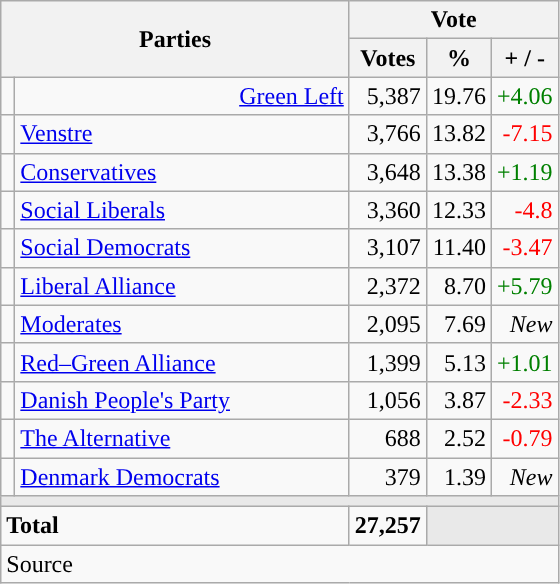<table class="wikitable" style="text-align:right;">
<tr>
<th style="text-align:centre;" rowspan="2" colspan="2" width="225">Parties</th>
<th colspan="3">Vote</th>
</tr>
<tr>
<th width="15">Votes</th>
<th width="15">%</th>
<th width="15">+ / -</th>
</tr>
<tr>
<td width=2 bgcolor=></td>
<td><a href='#'>Green Left</a></td>
<td>5,387</td>
<td>19.76</td>
<td style=color:green;>+4.06</td>
</tr>
<tr>
<td width=2 bgcolor=></td>
<td align=left><a href='#'>Venstre</a></td>
<td>3,766</td>
<td>13.82</td>
<td style=color:red;>-7.15</td>
</tr>
<tr>
<td width=2 bgcolor=></td>
<td align=left><a href='#'>Conservatives</a></td>
<td>3,648</td>
<td>13.38</td>
<td style=color:green;>+1.19</td>
</tr>
<tr>
<td width=2 bgcolor=></td>
<td align=left><a href='#'>Social Liberals</a></td>
<td>3,360</td>
<td>12.33</td>
<td style=color:red;>-4.8</td>
</tr>
<tr>
<td width=2 bgcolor=></td>
<td align=left><a href='#'>Social Democrats</a></td>
<td>3,107</td>
<td>11.40</td>
<td style=color:red;>-3.47</td>
</tr>
<tr>
<td width=2 bgcolor=></td>
<td align=left><a href='#'>Liberal Alliance</a></td>
<td>2,372</td>
<td>8.70</td>
<td style=color:green;>+5.79</td>
</tr>
<tr>
<td width=2 bgcolor=></td>
<td align=left><a href='#'>Moderates</a></td>
<td>2,095</td>
<td>7.69</td>
<td><em>New</em></td>
</tr>
<tr>
<td width=2 bgcolor=></td>
<td align=left><a href='#'>Red–Green Alliance</a></td>
<td>1,399</td>
<td>5.13</td>
<td style=color:green;>+1.01</td>
</tr>
<tr>
<td width=2 bgcolor=></td>
<td align=left><a href='#'>Danish People's Party</a></td>
<td>1,056</td>
<td>3.87</td>
<td style=color:red;>-2.33</td>
</tr>
<tr>
<td width=2 bgcolor=></td>
<td align=left><a href='#'>The Alternative</a></td>
<td>688</td>
<td>2.52</td>
<td style=color:red;>-0.79</td>
</tr>
<tr>
<td width=2 bgcolor=></td>
<td align=left><a href='#'>Denmark Democrats</a></td>
<td>379</td>
<td>1.39</td>
<td><em>New</em></td>
</tr>
<tr>
<td colspan="7" bgcolor="#E9E9E9"></td>
</tr>
<tr>
<td align="left" colspan="2"><strong>Total</strong></td>
<td><strong>27,257</strong></td>
<td bgcolor=#E9E9E9 colspan=2></td>
</tr>
<tr>
<td align="left" colspan="6">Source</td>
</tr>
</table>
